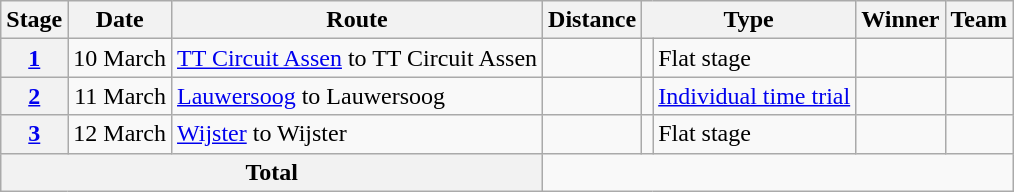<table class="wikitable">
<tr>
<th scope=col>Stage</th>
<th scope=col>Date</th>
<th scope=col>Route</th>
<th scope=col>Distance</th>
<th scope=col colspan="2">Type</th>
<th scope=col>Winner</th>
<th scope=col>Team</th>
</tr>
<tr>
<th scope=row><a href='#'>1</a></th>
<td style="text-align:right;">10 March</td>
<td><a href='#'>TT Circuit Assen</a> to TT Circuit Assen</td>
<td align="center"></td>
<td></td>
<td>Flat stage</td>
<td></td>
<td></td>
</tr>
<tr>
<th scope=row><a href='#'>2</a></th>
<td style="text-align:right;">11 March</td>
<td><a href='#'>Lauwersoog</a> to Lauwersoog</td>
<td align="center"></td>
<td></td>
<td><a href='#'>Individual time trial</a></td>
<td></td>
<td></td>
</tr>
<tr>
<th scope=row><a href='#'>3</a></th>
<td style="text-align:right;">12 March</td>
<td><a href='#'>Wijster</a> to Wijster</td>
<td align="center"></td>
<td></td>
<td>Flat stage</td>
<td></td>
<td></td>
</tr>
<tr>
<th colspan="3">Total</th>
<td colspan="5" align="center"></td>
</tr>
</table>
